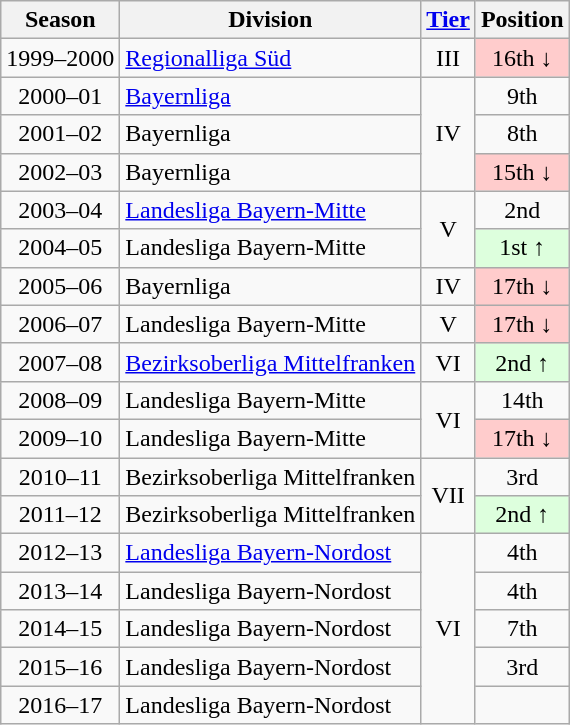<table class="wikitable">
<tr>
<th>Season</th>
<th>Division</th>
<th><a href='#'>Tier</a></th>
<th>Position</th>
</tr>
<tr align="center">
<td>1999–2000</td>
<td align="left"><a href='#'>Regionalliga Süd</a></td>
<td>III</td>
<td style="background:#ffcccc">16th ↓</td>
</tr>
<tr align="center">
<td>2000–01</td>
<td align="left"><a href='#'>Bayernliga</a></td>
<td rowspan=3>IV</td>
<td>9th</td>
</tr>
<tr align="center">
<td>2001–02</td>
<td align="left">Bayernliga</td>
<td>8th</td>
</tr>
<tr align="center">
<td>2002–03</td>
<td align="left">Bayernliga</td>
<td style="background:#ffcccc">15th ↓</td>
</tr>
<tr align="center">
<td>2003–04</td>
<td align="left"><a href='#'>Landesliga Bayern-Mitte</a></td>
<td rowspan=2>V</td>
<td>2nd</td>
</tr>
<tr align="center">
<td>2004–05</td>
<td align="left">Landesliga Bayern-Mitte</td>
<td style="background:#ddffdd">1st ↑</td>
</tr>
<tr align="center">
<td>2005–06</td>
<td align="left">Bayernliga</td>
<td>IV</td>
<td style="background:#ffcccc">17th ↓</td>
</tr>
<tr align="center">
<td>2006–07</td>
<td align="left">Landesliga Bayern-Mitte</td>
<td>V</td>
<td style="background:#ffcccc">17th ↓</td>
</tr>
<tr align="center">
<td>2007–08</td>
<td align="left"><a href='#'>Bezirksoberliga Mittelfranken</a></td>
<td>VI</td>
<td style="background:#ddffdd">2nd ↑</td>
</tr>
<tr align="center">
<td>2008–09</td>
<td align="left">Landesliga Bayern-Mitte</td>
<td rowspan=2>VI</td>
<td>14th</td>
</tr>
<tr align="center">
<td>2009–10</td>
<td align="left">Landesliga Bayern-Mitte</td>
<td style="background:#ffcccc">17th ↓</td>
</tr>
<tr align="center">
<td>2010–11</td>
<td align="left">Bezirksoberliga Mittelfranken</td>
<td rowspan=2>VII</td>
<td>3rd</td>
</tr>
<tr align="center">
<td>2011–12</td>
<td align="left">Bezirksoberliga Mittelfranken</td>
<td style="background:#ddffdd">2nd ↑</td>
</tr>
<tr align="center">
<td>2012–13</td>
<td align="left"><a href='#'>Landesliga Bayern-Nordost</a></td>
<td rowspan=5>VI</td>
<td>4th</td>
</tr>
<tr align="center">
<td>2013–14</td>
<td align="left">Landesliga Bayern-Nordost</td>
<td>4th</td>
</tr>
<tr align="center">
<td>2014–15</td>
<td align="left">Landesliga Bayern-Nordost</td>
<td>7th</td>
</tr>
<tr align="center">
<td>2015–16</td>
<td align="left">Landesliga Bayern-Nordost</td>
<td>3rd</td>
</tr>
<tr align="center">
<td>2016–17</td>
<td align="left">Landesliga Bayern-Nordost</td>
<td></td>
</tr>
</table>
